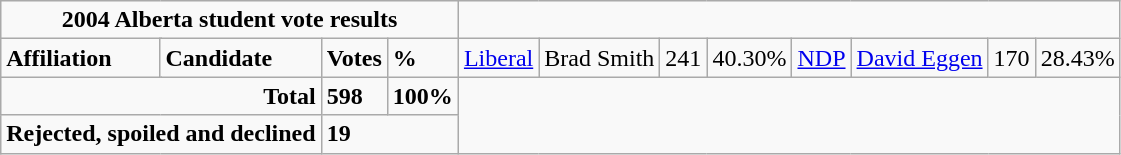<table class="wikitable">
<tr>
<td colspan=5 align="center"><strong>2004 Alberta student vote results</strong></td>
</tr>
<tr>
<td colspan=2><strong>Affiliation</strong></td>
<td><strong>Candidate</strong></td>
<td><strong>Votes</strong></td>
<td><strong>%</strong><br></td>
<td><a href='#'>Liberal</a></td>
<td>Brad Smith</td>
<td>241</td>
<td>40.30%<br></td>
<td><a href='#'>NDP</a></td>
<td><a href='#'>David Eggen</a></td>
<td>170</td>
<td>28.43%<br>
</td>
</tr>
<tr>
<td colspan=3 align="right"><strong>Total</strong></td>
<td><strong>598</strong></td>
<td><strong>100%</strong></td>
</tr>
<tr>
<td colspan=3 align="right"><strong>Rejected, spoiled and declined</strong></td>
<td colspan=2><strong>19</strong></td>
</tr>
</table>
